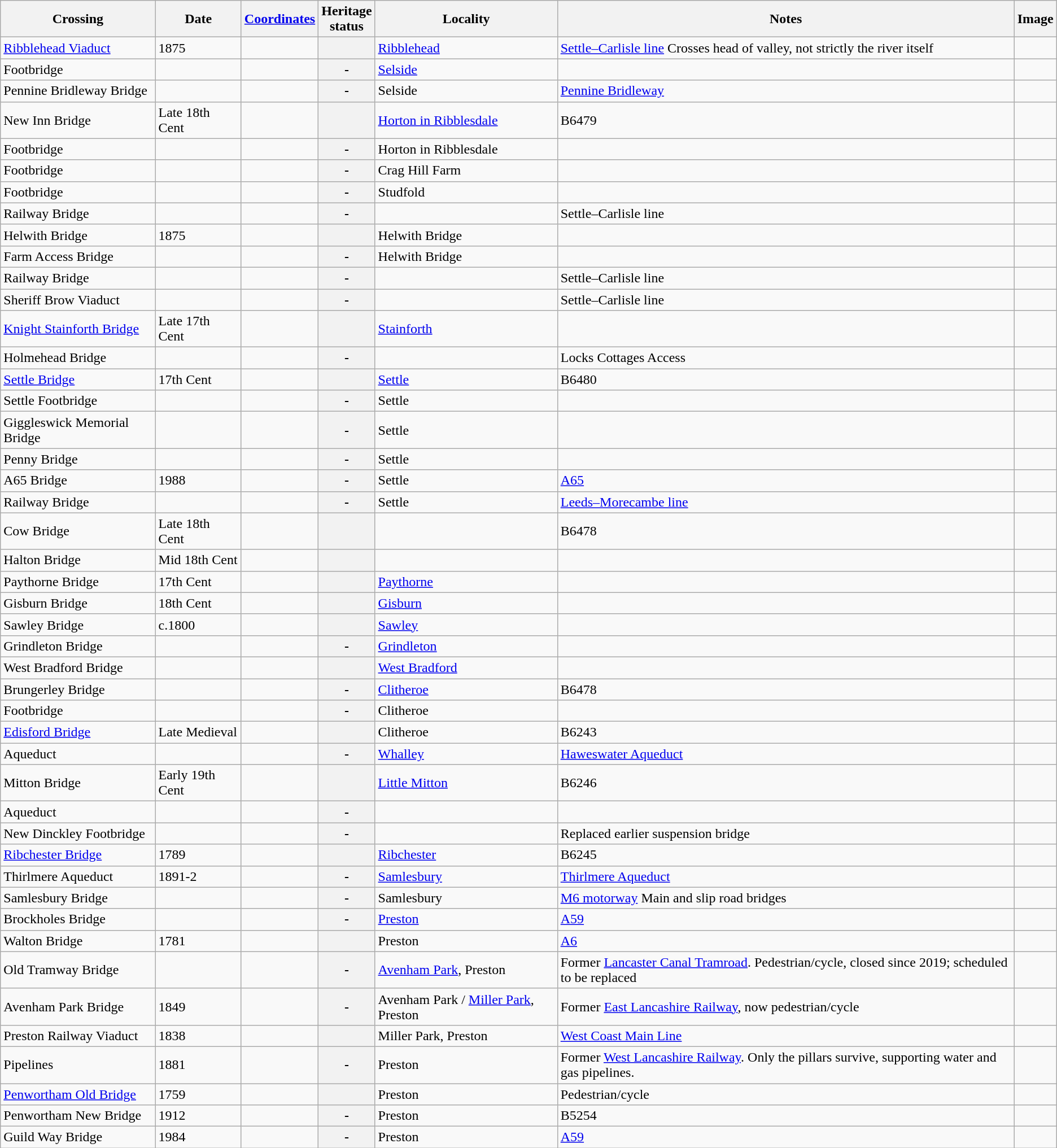<table class="wikitable">
<tr>
<th>Crossing</th>
<th>Date</th>
<th><a href='#'>Coordinates</a></th>
<th>Heritage<br>status</th>
<th>Locality</th>
<th>Notes</th>
<th>Image</th>
</tr>
<tr>
<td><a href='#'>Ribblehead Viaduct</a></td>
<td>1875</td>
<td></td>
<th></th>
<td><a href='#'>Ribblehead</a></td>
<td><a href='#'>Settle–Carlisle line</a> Crosses head of valley, not strictly the river itself</td>
<td></td>
</tr>
<tr>
<td>Footbridge</td>
<td></td>
<td></td>
<th>-</th>
<td><a href='#'>Selside</a></td>
<td></td>
<td></td>
</tr>
<tr>
<td>Pennine Bridleway Bridge</td>
<td></td>
<td></td>
<th>-</th>
<td>Selside</td>
<td><a href='#'>Pennine Bridleway</a></td>
<td></td>
</tr>
<tr>
<td>New Inn Bridge</td>
<td>Late 18th Cent</td>
<td></td>
<th></th>
<td><a href='#'>Horton in Ribblesdale</a></td>
<td>B6479</td>
<td></td>
</tr>
<tr>
<td>Footbridge</td>
<td></td>
<td></td>
<th>-</th>
<td>Horton in Ribblesdale</td>
<td></td>
<td></td>
</tr>
<tr>
<td>Footbridge</td>
<td></td>
<td></td>
<th>-</th>
<td>Crag Hill Farm</td>
<td></td>
<td></td>
</tr>
<tr>
<td>Footbridge</td>
<td></td>
<td></td>
<th>-</th>
<td>Studfold</td>
<td></td>
<td></td>
</tr>
<tr>
<td>Railway Bridge</td>
<td></td>
<td></td>
<th>-</th>
<td></td>
<td>Settle–Carlisle line</td>
<td></td>
</tr>
<tr>
<td>Helwith Bridge</td>
<td>1875</td>
<td></td>
<th></th>
<td>Helwith Bridge</td>
<td></td>
<td></td>
</tr>
<tr>
<td>Farm Access Bridge</td>
<td></td>
<td></td>
<th>-</th>
<td>Helwith Bridge</td>
<td></td>
<td></td>
</tr>
<tr>
<td>Railway Bridge</td>
<td></td>
<td></td>
<th>-</th>
<td></td>
<td>Settle–Carlisle line</td>
<td></td>
</tr>
<tr>
<td>Sheriff Brow Viaduct</td>
<td></td>
<td></td>
<th>-</th>
<td></td>
<td>Settle–Carlisle line</td>
<td></td>
</tr>
<tr>
<td><a href='#'>Knight Stainforth Bridge</a></td>
<td>Late 17th Cent</td>
<td></td>
<th></th>
<td><a href='#'>Stainforth</a></td>
<td></td>
<td></td>
</tr>
<tr>
<td>Holmehead Bridge</td>
<td></td>
<td></td>
<th>-</th>
<td></td>
<td>Locks Cottages Access</td>
<td></td>
</tr>
<tr>
<td><a href='#'>Settle Bridge</a></td>
<td>17th Cent</td>
<td></td>
<th></th>
<td><a href='#'>Settle</a></td>
<td>B6480</td>
<td></td>
</tr>
<tr>
<td>Settle Footbridge</td>
<td></td>
<td></td>
<th>-</th>
<td>Settle</td>
<td></td>
<td></td>
</tr>
<tr>
<td>Giggleswick Memorial Bridge</td>
<td></td>
<td></td>
<th>-</th>
<td>Settle</td>
<td></td>
<td></td>
</tr>
<tr>
<td>Penny Bridge</td>
<td></td>
<td></td>
<th>-</th>
<td>Settle</td>
<td></td>
<td></td>
</tr>
<tr>
<td>A65 Bridge</td>
<td>1988</td>
<td></td>
<th>-</th>
<td>Settle</td>
<td><a href='#'>A65</a></td>
<td></td>
</tr>
<tr>
<td>Railway Bridge</td>
<td></td>
<td></td>
<th>-</th>
<td>Settle</td>
<td><a href='#'>Leeds–Morecambe line</a></td>
<td></td>
</tr>
<tr>
<td>Cow Bridge</td>
<td>Late 18th Cent</td>
<td></td>
<th></th>
<td></td>
<td>B6478</td>
<td></td>
</tr>
<tr>
<td>Halton Bridge</td>
<td>Mid 18th Cent</td>
<td></td>
<th></th>
<td></td>
<td></td>
<td></td>
</tr>
<tr>
<td>Paythorne Bridge</td>
<td>17th Cent</td>
<td></td>
<th></th>
<td><a href='#'>Paythorne</a></td>
<td></td>
<td></td>
</tr>
<tr>
<td>Gisburn Bridge</td>
<td>18th Cent</td>
<td></td>
<th></th>
<td><a href='#'>Gisburn</a></td>
<td></td>
<td></td>
</tr>
<tr>
<td>Sawley Bridge</td>
<td>c.1800</td>
<td></td>
<th></th>
<td><a href='#'>Sawley</a></td>
<td></td>
<td></td>
</tr>
<tr>
<td>Grindleton Bridge</td>
<td></td>
<td></td>
<th>-</th>
<td><a href='#'>Grindleton</a></td>
<td></td>
<td></td>
</tr>
<tr>
<td>West Bradford Bridge</td>
<td></td>
<td></td>
<th></th>
<td><a href='#'>West Bradford</a></td>
<td></td>
<td></td>
</tr>
<tr>
<td>Brungerley Bridge</td>
<td></td>
<td></td>
<th>-</th>
<td><a href='#'>Clitheroe</a></td>
<td>B6478</td>
<td></td>
</tr>
<tr>
<td>Footbridge</td>
<td></td>
<td></td>
<th>-</th>
<td>Clitheroe</td>
<td></td>
<td></td>
</tr>
<tr>
<td><a href='#'>Edisford Bridge</a></td>
<td>Late Medieval</td>
<td></td>
<th></th>
<td>Clitheroe</td>
<td>B6243</td>
<td></td>
</tr>
<tr>
<td>Aqueduct</td>
<td></td>
<td></td>
<th>-</th>
<td><a href='#'>Whalley</a></td>
<td><a href='#'>Haweswater Aqueduct</a></td>
<td></td>
</tr>
<tr>
<td>Mitton Bridge</td>
<td>Early 19th Cent</td>
<td></td>
<th></th>
<td><a href='#'>Little Mitton</a></td>
<td>B6246</td>
<td></td>
</tr>
<tr>
<td>Aqueduct</td>
<td></td>
<td></td>
<th>-</th>
<td></td>
<td></td>
<td></td>
</tr>
<tr>
<td>New Dinckley Footbridge</td>
<td></td>
<td></td>
<th>-</th>
<td></td>
<td>Replaced earlier suspension bridge</td>
<td></td>
</tr>
<tr>
<td><a href='#'>Ribchester Bridge</a></td>
<td>1789</td>
<td></td>
<th></th>
<td><a href='#'>Ribchester</a></td>
<td>B6245</td>
<td></td>
</tr>
<tr>
<td>Thirlmere Aqueduct</td>
<td>1891-2</td>
<td></td>
<th>-</th>
<td><a href='#'>Samlesbury</a></td>
<td><a href='#'>Thirlmere Aqueduct</a></td>
<td></td>
</tr>
<tr>
<td>Samlesbury Bridge</td>
<td></td>
<td></td>
<th>-</th>
<td>Samlesbury</td>
<td><a href='#'>M6 motorway</a> Main and slip road bridges</td>
<td></td>
</tr>
<tr>
<td>Brockholes Bridge</td>
<td></td>
<td></td>
<th>-</th>
<td><a href='#'>Preston</a></td>
<td><a href='#'>A59</a></td>
<td></td>
</tr>
<tr>
<td>Walton Bridge</td>
<td>1781</td>
<td></td>
<th></th>
<td>Preston</td>
<td><a href='#'>A6</a></td>
<td></td>
</tr>
<tr>
<td>Old Tramway Bridge</td>
<td></td>
<td></td>
<th>-</th>
<td><a href='#'>Avenham Park</a>, Preston</td>
<td>Former <a href='#'>Lancaster Canal Tramroad</a>. Pedestrian/cycle, closed since 2019; scheduled to be replaced</td>
<td></td>
</tr>
<tr>
<td>Avenham Park Bridge</td>
<td>1849</td>
<td></td>
<th>-</th>
<td>Avenham Park / <a href='#'>Miller Park</a>, Preston</td>
<td>Former <a href='#'>East Lancashire Railway</a>, now pedestrian/cycle</td>
<td></td>
</tr>
<tr>
<td>Preston Railway Viaduct</td>
<td>1838</td>
<td></td>
<th></th>
<td>Miller Park, Preston</td>
<td><a href='#'>West Coast Main Line</a></td>
<td></td>
</tr>
<tr>
<td>Pipelines</td>
<td>1881</td>
<td></td>
<th>-</th>
<td>Preston</td>
<td>Former <a href='#'>West Lancashire Railway</a>. Only the pillars survive, supporting water and gas pipelines.</td>
<td></td>
</tr>
<tr>
<td><a href='#'>Penwortham Old Bridge</a></td>
<td>1759</td>
<td></td>
<th></th>
<td>Preston</td>
<td>Pedestrian/cycle</td>
<td></td>
</tr>
<tr>
<td>Penwortham New Bridge</td>
<td>1912</td>
<td></td>
<th>-</th>
<td>Preston</td>
<td>B5254</td>
<td></td>
</tr>
<tr>
<td>Guild Way Bridge</td>
<td>1984</td>
<td></td>
<th>-</th>
<td>Preston</td>
<td><a href='#'>A59</a></td>
<td></td>
</tr>
</table>
